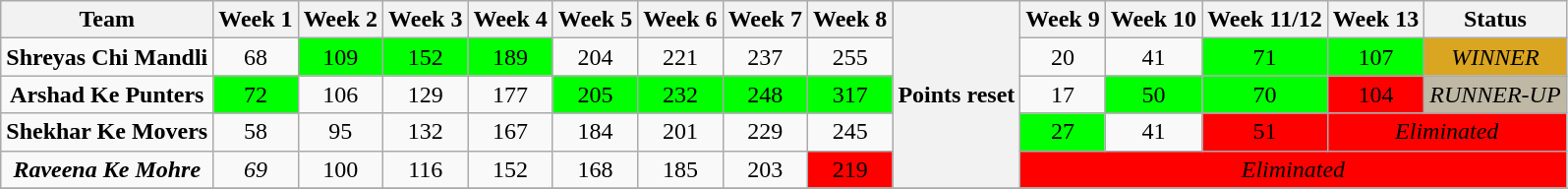<table class="wikitable">
<tr align="center">
<th><strong>Team</strong></th>
<th>Week 1</th>
<th>Week 2</th>
<th>Week 3</th>
<th>Week 4</th>
<th>Week 5</th>
<th>Week 6</th>
<th>Week 7</th>
<th>Week 8</th>
<th rowspan="5">Points reset</th>
<th>Week 9</th>
<th>Week 10</th>
<th>Week 11/12</th>
<th>Week 13</th>
<th>Status</th>
</tr>
<tr align="center">
<td><strong>Shreyas Chi Mandli</strong></td>
<td>68</td>
<td style="background: #00FF00">109</td>
<td style="background: #00FF00">152</td>
<td style="background: #00FF00">189</td>
<td>204</td>
<td>221</td>
<td>237</td>
<td>255</td>
<td>20</td>
<td>41</td>
<td style="background: #00FF00">71</td>
<td style="background: #00FF00">107</td>
<td style="background: #DAA520"><em>WINNER</em></td>
</tr>
<tr align="center">
<td><strong>Arshad Ke Punters</strong></td>
<td style="background: #00FF00">72</td>
<td>106</td>
<td>129</td>
<td>177</td>
<td style="background: #00FF00">205</td>
<td style="background: #00FF00">232</td>
<td style="background: #00FF00">248</td>
<td style="background: #00FF00">317</td>
<td>17</td>
<td style="background: #00FF00">50</td>
<td style="background: #00FF00">70</td>
<td style="background: #FF0000">104</td>
<td style="background: #BFB8A5"><em>RUNNER-UP</em></td>
</tr>
<tr align="center">
<td><strong>Shekhar Ke Movers</strong></td>
<td>58</td>
<td>95</td>
<td>132</td>
<td>167</td>
<td>184</td>
<td>201</td>
<td>229</td>
<td>245</td>
<td style="background: #00FF00">27</td>
<td>41</td>
<td style="background: #FF0000">51</td>
<td colspan="2" style="background: #FF0000"><em>Eliminated</em></td>
</tr>
<tr align="center">
<td><strong><em>Raveena Ke Mohre</em></strong></td>
<td><em>69</em></td>
<td>100</td>
<td>116</td>
<td>152</td>
<td>168</td>
<td>185</td>
<td>203</td>
<td style="background: #FF0000">219</td>
<td colspan="5" style="background: #FF0000"><em>Eliminated</em></td>
</tr>
<tr align="center">
</tr>
</table>
